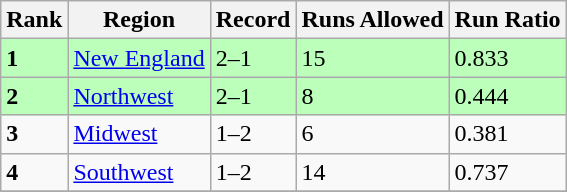<table class="wikitable">
<tr>
<th>Rank</th>
<th>Region</th>
<th>Record</th>
<th>Runs Allowed</th>
<th>Run Ratio</th>
</tr>
<tr bgcolor=#bbffbb>
<td><strong>1</strong></td>
<td> <a href='#'>New England</a></td>
<td>2–1</td>
<td>15</td>
<td>0.833</td>
</tr>
<tr bgcolor=#bbffbb>
<td><strong>2</strong></td>
<td> <a href='#'>Northwest</a></td>
<td>2–1</td>
<td>8</td>
<td>0.444</td>
</tr>
<tr>
<td><strong>3</strong></td>
<td> <a href='#'>Midwest</a></td>
<td>1–2</td>
<td>6</td>
<td>0.381</td>
</tr>
<tr>
<td><strong>4</strong></td>
<td> <a href='#'>Southwest</a></td>
<td>1–2</td>
<td>14</td>
<td>0.737</td>
</tr>
<tr>
</tr>
</table>
